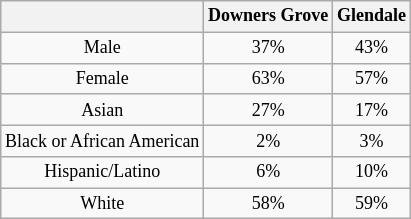<table class="wikitable" style="float:RIGHT; text-align:center; font-size:75%; margin:auto">
<tr>
<th></th>
<th>Downers Grove</th>
<th>Glendale</th>
</tr>
<tr>
<td>Male</td>
<td>37%</td>
<td>43%</td>
</tr>
<tr>
<td>Female</td>
<td>63%</td>
<td>57%</td>
</tr>
<tr>
<td>Asian</td>
<td>27%</td>
<td>17%</td>
</tr>
<tr>
<td>Black or African American</td>
<td>2%</td>
<td>3%</td>
</tr>
<tr>
<td>Hispanic/Latino</td>
<td>6%</td>
<td>10%</td>
</tr>
<tr>
<td>White</td>
<td>58%</td>
<td>59%</td>
</tr>
</table>
